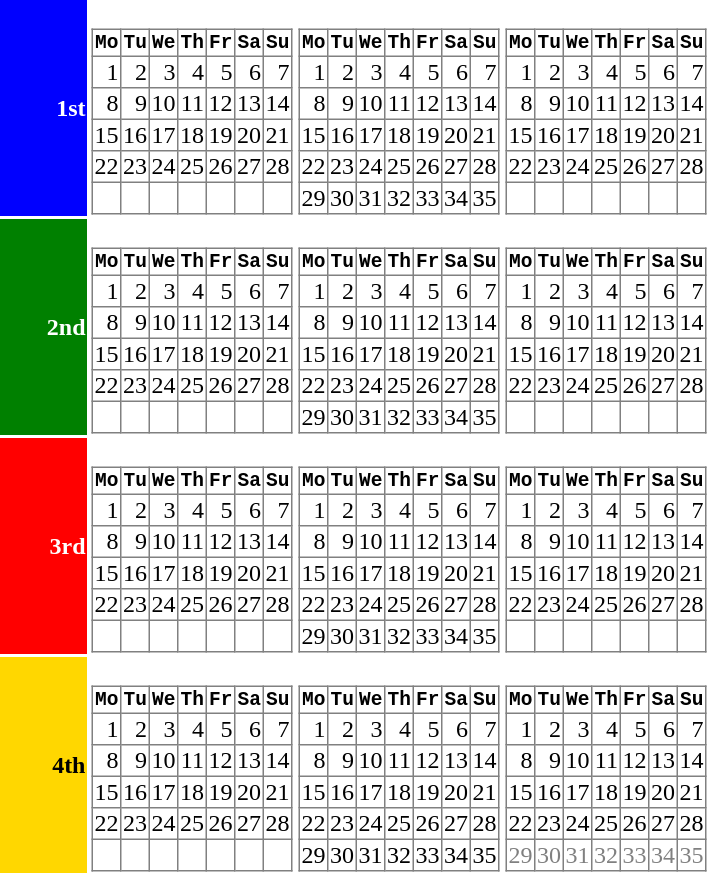<table style="text-align:right">
<tr style="visibility:collapse">
<th>Quarter</th>
<th>1st month</th>
<th>2nd month</th>
<th>3rd month</th>
</tr>
<tr>
<th style="color:white;background:blue">1st</th>
<td><br><table border="1" style="border-collapse:collapse">
<tr style="font-family:monospace">
<th>Mo</th>
<th>Tu</th>
<th>We</th>
<th>Th</th>
<th>Fr</th>
<th>Sa</th>
<th>Su</th>
</tr>
<tr title="01">
<td>1</td>
<td>2</td>
<td>3</td>
<td>4</td>
<td>5</td>
<td>6</td>
<td>7</td>
</tr>
<tr title="02">
<td>8</td>
<td>9</td>
<td>10</td>
<td>11</td>
<td>12</td>
<td>13</td>
<td>14</td>
</tr>
<tr title="03">
<td>15</td>
<td>16</td>
<td>17</td>
<td>18</td>
<td>19</td>
<td>20</td>
<td>21</td>
</tr>
<tr title="04">
<td>22</td>
<td>23</td>
<td>24</td>
<td>25</td>
<td>26</td>
<td>27</td>
<td>28</td>
</tr>
<tr>
<td></td>
<td></td>
<td></td>
<td></td>
<td></td>
<td></td>
<td> </td>
</tr>
</table>
</td>
<td><br><table border="1" style="border-collapse:collapse">
<tr style="font-family:monospace">
<th>Mo</th>
<th>Tu</th>
<th>We</th>
<th>Th</th>
<th>Fr</th>
<th>Sa</th>
<th>Su</th>
</tr>
<tr title="05">
<td>1</td>
<td>2</td>
<td>3</td>
<td>4</td>
<td>5</td>
<td>6</td>
<td>7</td>
</tr>
<tr title="06">
<td>8</td>
<td>9</td>
<td>10</td>
<td>11</td>
<td>12</td>
<td>13</td>
<td>14</td>
</tr>
<tr title="07">
<td>15</td>
<td>16</td>
<td>17</td>
<td>18</td>
<td>19</td>
<td>20</td>
<td>21</td>
</tr>
<tr title="08">
<td>22</td>
<td>23</td>
<td>24</td>
<td>25</td>
<td>26</td>
<td>27</td>
<td>28</td>
</tr>
<tr title="09">
<td>29</td>
<td>30</td>
<td>31</td>
<td>32</td>
<td>33</td>
<td>34</td>
<td>35</td>
</tr>
</table>
</td>
<td><br><table border="1" style="border-collapse:collapse">
<tr style="font-family:monospace">
<th>Mo</th>
<th>Tu</th>
<th>We</th>
<th>Th</th>
<th>Fr</th>
<th>Sa</th>
<th>Su</th>
</tr>
<tr title="10">
<td>1</td>
<td>2</td>
<td>3</td>
<td>4</td>
<td>5</td>
<td>6</td>
<td>7</td>
</tr>
<tr title="11">
<td>8</td>
<td>9</td>
<td>10</td>
<td>11</td>
<td>12</td>
<td>13</td>
<td>14</td>
</tr>
<tr title="12">
<td>15</td>
<td>16</td>
<td>17</td>
<td>18</td>
<td>19</td>
<td>20</td>
<td>21</td>
</tr>
<tr title="13">
<td>22</td>
<td>23</td>
<td>24</td>
<td>25</td>
<td>26</td>
<td>27</td>
<td>28</td>
</tr>
<tr>
<td></td>
<td></td>
<td></td>
<td></td>
<td></td>
<td></td>
<td> </td>
</tr>
</table>
</td>
</tr>
<tr>
<th style="color:white;background:green">2nd</th>
<td><br><table border="1" style="border-collapse:collapse">
<tr style="font-family:monospace">
<th>Mo</th>
<th>Tu</th>
<th>We</th>
<th>Th</th>
<th>Fr</th>
<th>Sa</th>
<th>Su</th>
</tr>
<tr title="14">
<td>1</td>
<td>2</td>
<td>3</td>
<td>4</td>
<td>5</td>
<td>6</td>
<td>7</td>
</tr>
<tr title="15">
<td>8</td>
<td>9</td>
<td>10</td>
<td>11</td>
<td>12</td>
<td>13</td>
<td>14</td>
</tr>
<tr title="16">
<td>15</td>
<td>16</td>
<td>17</td>
<td>18</td>
<td>19</td>
<td>20</td>
<td>21</td>
</tr>
<tr title="17">
<td>22</td>
<td>23</td>
<td>24</td>
<td>25</td>
<td>26</td>
<td>27</td>
<td>28</td>
</tr>
<tr>
<td></td>
<td></td>
<td></td>
<td></td>
<td></td>
<td></td>
<td> </td>
</tr>
</table>
</td>
<td><br><table border="1" style="border-collapse:collapse">
<tr style="font-family:monospace">
<th>Mo</th>
<th>Tu</th>
<th>We</th>
<th>Th</th>
<th>Fr</th>
<th>Sa</th>
<th>Su</th>
</tr>
<tr title="18">
<td>1</td>
<td>2</td>
<td>3</td>
<td>4</td>
<td>5</td>
<td>6</td>
<td>7</td>
</tr>
<tr title="19">
<td>8</td>
<td>9</td>
<td>10</td>
<td>11</td>
<td>12</td>
<td>13</td>
<td>14</td>
</tr>
<tr title="20">
<td>15</td>
<td>16</td>
<td>17</td>
<td>18</td>
<td>19</td>
<td>20</td>
<td>21</td>
</tr>
<tr title="21">
<td>22</td>
<td>23</td>
<td>24</td>
<td>25</td>
<td>26</td>
<td>27</td>
<td>28</td>
</tr>
<tr title="22">
<td>29</td>
<td>30</td>
<td>31</td>
<td>32</td>
<td>33</td>
<td>34</td>
<td>35</td>
</tr>
</table>
</td>
<td><br><table border="1" style="border-collapse:collapse">
<tr style="font-family:monospace">
<th>Mo</th>
<th>Tu</th>
<th>We</th>
<th>Th</th>
<th>Fr</th>
<th>Sa</th>
<th>Su</th>
</tr>
<tr title="23">
<td>1</td>
<td>2</td>
<td>3</td>
<td>4</td>
<td>5</td>
<td>6</td>
<td>7</td>
</tr>
<tr title="24">
<td>8</td>
<td>9</td>
<td>10</td>
<td>11</td>
<td>12</td>
<td>13</td>
<td>14</td>
</tr>
<tr title="25">
<td>15</td>
<td>16</td>
<td>17</td>
<td>18</td>
<td>19</td>
<td>20</td>
<td>21</td>
</tr>
<tr title="26">
<td>22</td>
<td>23</td>
<td>24</td>
<td>25</td>
<td>26</td>
<td>27</td>
<td>28</td>
</tr>
<tr>
<td></td>
<td></td>
<td></td>
<td></td>
<td></td>
<td></td>
<td> </td>
</tr>
</table>
</td>
</tr>
<tr>
<th style="color:white;background:red">3rd</th>
<td><br><table border="1" style="border-collapse:collapse">
<tr style="font-family:monospace">
<th>Mo</th>
<th>Tu</th>
<th>We</th>
<th>Th</th>
<th>Fr</th>
<th>Sa</th>
<th>Su</th>
</tr>
<tr title="27">
<td>1</td>
<td>2</td>
<td>3</td>
<td>4</td>
<td>5</td>
<td>6</td>
<td>7</td>
</tr>
<tr title="28">
<td>8</td>
<td>9</td>
<td>10</td>
<td>11</td>
<td>12</td>
<td>13</td>
<td>14</td>
</tr>
<tr title="29">
<td>15</td>
<td>16</td>
<td>17</td>
<td>18</td>
<td>19</td>
<td>20</td>
<td>21</td>
</tr>
<tr title="30">
<td>22</td>
<td>23</td>
<td>24</td>
<td>25</td>
<td>26</td>
<td>27</td>
<td>28</td>
</tr>
<tr>
<td></td>
<td></td>
<td></td>
<td></td>
<td></td>
<td></td>
<td> </td>
</tr>
</table>
</td>
<td><br><table border="1" style="border-collapse:collapse">
<tr style="font-family:monospace">
<th>Mo</th>
<th>Tu</th>
<th>We</th>
<th>Th</th>
<th>Fr</th>
<th>Sa</th>
<th>Su</th>
</tr>
<tr title="31">
<td>1</td>
<td>2</td>
<td>3</td>
<td>4</td>
<td>5</td>
<td>6</td>
<td>7</td>
</tr>
<tr title="32">
<td>8</td>
<td>9</td>
<td>10</td>
<td>11</td>
<td>12</td>
<td>13</td>
<td>14</td>
</tr>
<tr title="33">
<td>15</td>
<td>16</td>
<td>17</td>
<td>18</td>
<td>19</td>
<td>20</td>
<td>21</td>
</tr>
<tr title="34">
<td>22</td>
<td>23</td>
<td>24</td>
<td>25</td>
<td>26</td>
<td>27</td>
<td>28</td>
</tr>
<tr title="35">
<td>29</td>
<td>30</td>
<td>31</td>
<td>32</td>
<td>33</td>
<td>34</td>
<td>35</td>
</tr>
</table>
</td>
<td><br><table border="1" style="border-collapse:collapse">
<tr style="font-family:monospace">
<th>Mo</th>
<th>Tu</th>
<th>We</th>
<th>Th</th>
<th>Fr</th>
<th>Sa</th>
<th>Su</th>
</tr>
<tr title="36">
<td>1</td>
<td>2</td>
<td>3</td>
<td>4</td>
<td>5</td>
<td>6</td>
<td>7</td>
</tr>
<tr title="37">
<td>8</td>
<td>9</td>
<td>10</td>
<td>11</td>
<td>12</td>
<td>13</td>
<td>14</td>
</tr>
<tr title="38">
<td>15</td>
<td>16</td>
<td>17</td>
<td>18</td>
<td>19</td>
<td>20</td>
<td>21</td>
</tr>
<tr title="39">
<td>22</td>
<td>23</td>
<td>24</td>
<td>25</td>
<td>26</td>
<td>27</td>
<td>28</td>
</tr>
<tr>
<td></td>
<td></td>
<td></td>
<td></td>
<td></td>
<td></td>
<td> </td>
</tr>
</table>
</td>
</tr>
<tr>
<th style="color:black;background:gold">4th</th>
<td><br><table border="1" style="border-collapse:collapse">
<tr style="font-family:monospace">
<th>Mo</th>
<th>Tu</th>
<th>We</th>
<th>Th</th>
<th>Fr</th>
<th>Sa</th>
<th>Su</th>
</tr>
<tr title="40">
<td>1</td>
<td>2</td>
<td>3</td>
<td>4</td>
<td>5</td>
<td>6</td>
<td>7</td>
</tr>
<tr title="41">
<td>8</td>
<td>9</td>
<td>10</td>
<td>11</td>
<td>12</td>
<td>13</td>
<td>14</td>
</tr>
<tr title="42">
<td>15</td>
<td>16</td>
<td>17</td>
<td>18</td>
<td>19</td>
<td>20</td>
<td>21</td>
</tr>
<tr title="43">
<td>22</td>
<td>23</td>
<td>24</td>
<td>25</td>
<td>26</td>
<td>27</td>
<td>28</td>
</tr>
<tr>
<td></td>
<td></td>
<td></td>
<td></td>
<td></td>
<td></td>
<td> </td>
</tr>
</table>
</td>
<td><br><table border="1" style="border-collapse:collapse">
<tr style="font-family:monospace">
<th>Mo</th>
<th>Tu</th>
<th>We</th>
<th>Th</th>
<th>Fr</th>
<th>Sa</th>
<th>Su</th>
</tr>
<tr title="44">
<td>1</td>
<td>2</td>
<td>3</td>
<td>4</td>
<td>5</td>
<td>6</td>
<td>7</td>
</tr>
<tr title="45">
<td>8</td>
<td>9</td>
<td>10</td>
<td>11</td>
<td>12</td>
<td>13</td>
<td>14</td>
</tr>
<tr title="46">
<td>15</td>
<td>16</td>
<td>17</td>
<td>18</td>
<td>19</td>
<td>20</td>
<td>21</td>
</tr>
<tr title="47">
<td>22</td>
<td>23</td>
<td>24</td>
<td>25</td>
<td>26</td>
<td>27</td>
<td>28</td>
</tr>
<tr title="48">
<td>29</td>
<td>30</td>
<td>31</td>
<td>32</td>
<td>33</td>
<td>34</td>
<td>35</td>
</tr>
</table>
</td>
<td><br><table border="1" style="border-collapse:collapse">
<tr style="font-family:monospace">
<th>Mo</th>
<th>Tu</th>
<th>We</th>
<th>Th</th>
<th>Fr</th>
<th>Sa</th>
<th>Su</th>
</tr>
<tr title="49">
<td>1</td>
<td>2</td>
<td>3</td>
<td>4</td>
<td>5</td>
<td>6</td>
<td>7</td>
</tr>
<tr title="50">
<td>8</td>
<td>9</td>
<td>10</td>
<td>11</td>
<td>12</td>
<td>13</td>
<td>14</td>
</tr>
<tr title="51">
<td>15</td>
<td>16</td>
<td>17</td>
<td>18</td>
<td>19</td>
<td>20</td>
<td>21</td>
</tr>
<tr title="52">
<td>22</td>
<td>23</td>
<td>24</td>
<td>25</td>
<td>26</td>
<td>27</td>
<td>28</td>
</tr>
<tr title="(53)" style="color:gray">
<td>29</td>
<td>30</td>
<td>31</td>
<td>32</td>
<td>33</td>
<td>34</td>
<td>35</td>
</tr>
</table>
</td>
</tr>
</table>
